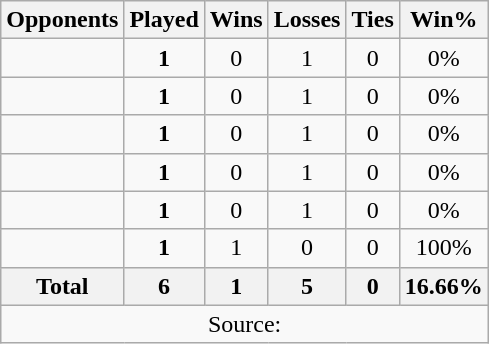<table class="wikitable" style="text-align: center;">
<tr>
<th>Opponents</th>
<th>Played</th>
<th>Wins</th>
<th>Losses</th>
<th>Ties</th>
<th>Win%</th>
</tr>
<tr>
<td align=left></td>
<td><strong>1</strong></td>
<td>0</td>
<td>1</td>
<td>0</td>
<td>0%</td>
</tr>
<tr>
<td align=left></td>
<td><strong>1</strong></td>
<td>0</td>
<td>1</td>
<td>0</td>
<td>0%</td>
</tr>
<tr>
<td align=left></td>
<td><strong>1</strong></td>
<td>0</td>
<td>1</td>
<td>0</td>
<td>0%</td>
</tr>
<tr>
<td align=left></td>
<td><strong>1</strong></td>
<td>0</td>
<td>1</td>
<td>0</td>
<td>0%</td>
</tr>
<tr>
<td align=left></td>
<td><strong>1</strong></td>
<td>0</td>
<td>1</td>
<td>0</td>
<td>0%</td>
</tr>
<tr>
<td align=left></td>
<td><strong>1</strong></td>
<td>1</td>
<td>0</td>
<td>0</td>
<td>100%</td>
</tr>
<tr>
<th>Total</th>
<th>6</th>
<th>1</th>
<th>5</th>
<th>0</th>
<th>16.66%</th>
</tr>
<tr>
<td colspan="6">Source: </td>
</tr>
</table>
